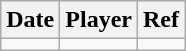<table class="wikitable">
<tr>
<th>Date</th>
<th>Player</th>
<th>Ref</th>
</tr>
<tr>
<td></td>
<td></td>
<td></td>
</tr>
</table>
